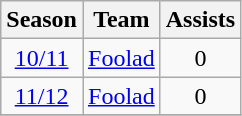<table class="wikitable" style="text-align: center;">
<tr>
<th>Season</th>
<th>Team</th>
<th>Assists</th>
</tr>
<tr>
<td><a href='#'>10/11</a></td>
<td align="left"><a href='#'>Foolad</a></td>
<td>0</td>
</tr>
<tr>
<td><a href='#'>11/12</a></td>
<td align="left"><a href='#'>Foolad</a></td>
<td>0</td>
</tr>
<tr>
</tr>
</table>
